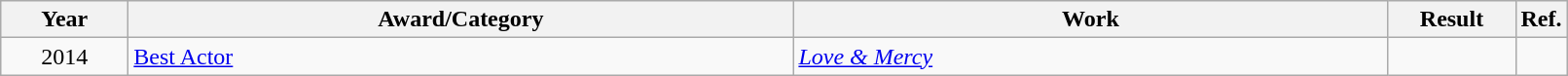<table class=wikitable>
<tr>
<th scope="col" style="width:5em;">Year</th>
<th scope="col" style="width:28em;">Award/Category</th>
<th scope="col" style="width:25em;">Work</th>
<th scope="col" style="width:5em;">Result</th>
<th>Ref.</th>
</tr>
<tr>
<td style="text-align:center;">2014</td>
<td><a href='#'>Best Actor</a></td>
<td><em><a href='#'>Love & Mercy</a></em></td>
<td></td>
<td></td>
</tr>
</table>
